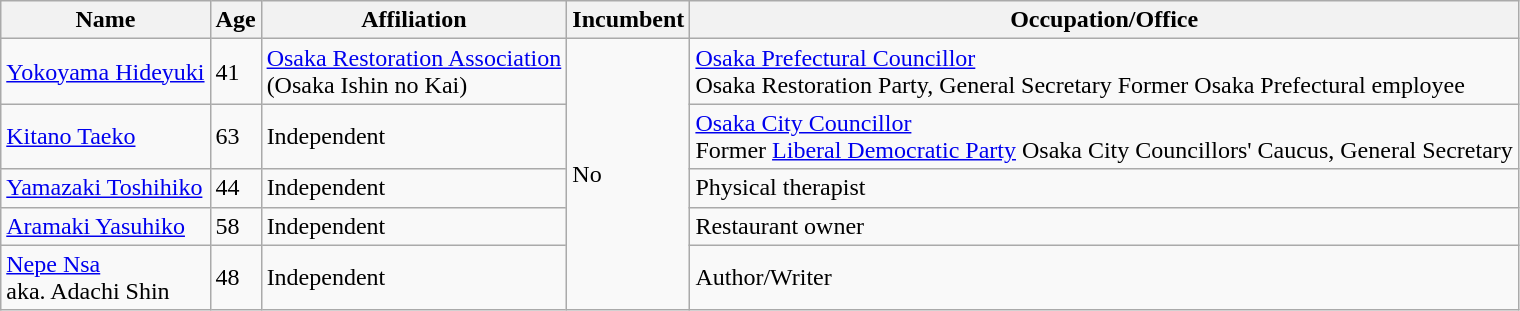<table class="wikitable">
<tr>
<th>Name</th>
<th>Age</th>
<th>Affiliation</th>
<th>Incumbent</th>
<th>Occupation/Office</th>
</tr>
<tr>
<td><a href='#'>Yokoyama Hideyuki</a></td>
<td>41</td>
<td><a href='#'>Osaka Restoration Association</a><br>(Osaka Ishin no Kai)</td>
<td rowspan="5">No</td>
<td><a href='#'>Osaka Prefectural Councillor</a><br>Osaka Restoration Party, General Secretary
Former Osaka Prefectural employee</td>
</tr>
<tr>
<td><a href='#'>Kitano Taeko</a></td>
<td>63</td>
<td>Independent</td>
<td><a href='#'>Osaka City Councillor</a><br>Former <a href='#'>Liberal Democratic Party</a> Osaka City Councillors' Caucus, General Secretary</td>
</tr>
<tr>
<td><a href='#'>Yamazaki Toshihiko</a></td>
<td>44</td>
<td>Independent</td>
<td>Physical therapist</td>
</tr>
<tr>
<td><a href='#'>Aramaki Yasuhiko</a></td>
<td>58</td>
<td>Independent</td>
<td>Restaurant owner</td>
</tr>
<tr>
<td><a href='#'>Nepe Nsa</a><br>aka. Adachi Shin</td>
<td>48</td>
<td>Independent</td>
<td>Author/Writer</td>
</tr>
</table>
